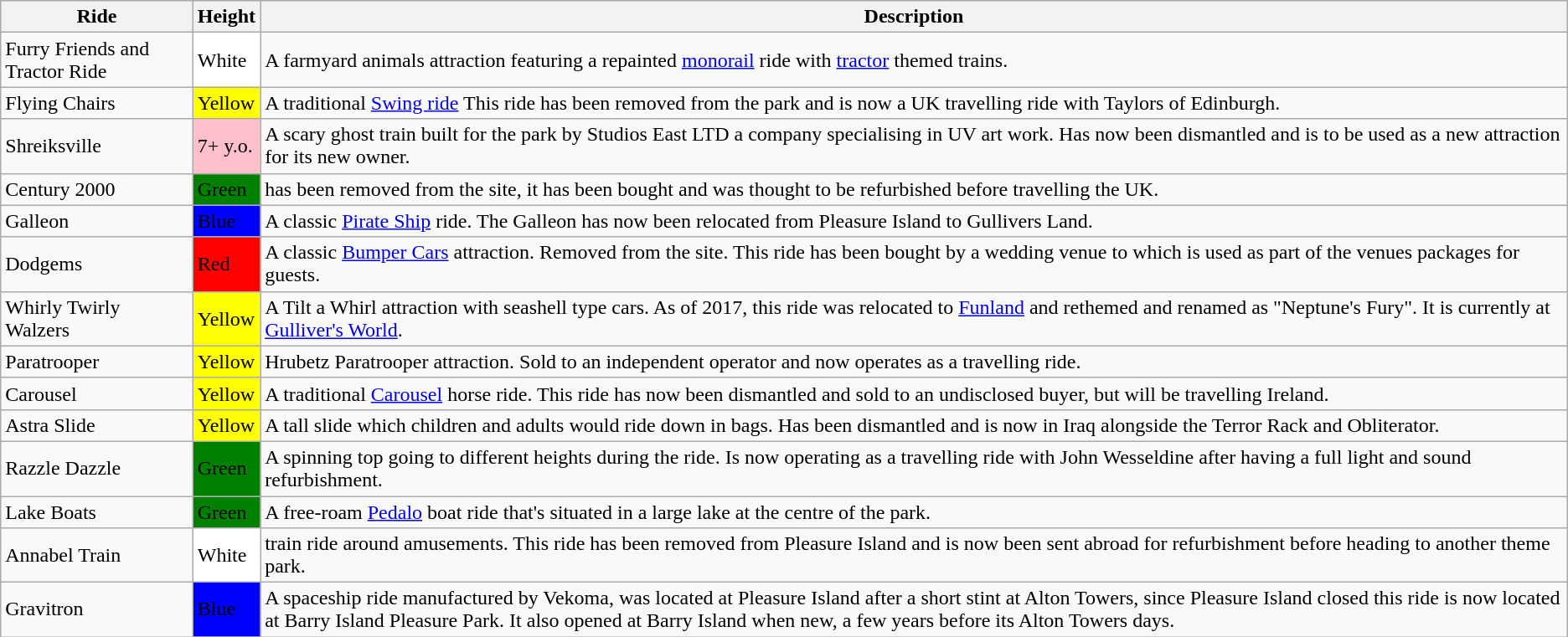<table class="wikitable">
<tr>
<th>Ride</th>
<th>Height</th>
<th>Description</th>
</tr>
<tr>
<td>Furry Friends and Tractor Ride</td>
<td bgcolor=#FFFFFF>White</td>
<td>A farmyard animals attraction featuring a repainted <a href='#'>monorail</a> ride with <a href='#'>tractor</a> themed trains.</td>
</tr>
<tr>
<td>Flying Chairs</td>
<td bgcolor=#FFFF00>Yellow</td>
<td>A traditional <a href='#'>Swing ride</a> This ride has been removed from the park and is now a UK travelling ride with Taylors of Edinburgh.</td>
</tr>
<tr>
<td>Shreiksville</td>
<td bgcolor=#FFC0CB>7+ y.o.</td>
<td>A scary ghost train built for the park by Studios East LTD a company specialising in UV art work. Has now been dismantled and is to be used as a new attraction for its new owner.</td>
</tr>
<tr>
<td>Century 2000</td>
<td bgcolor=#008000>Green</td>
<td>has been removed from the site, it has been bought and was thought to be refurbished before travelling the UK.</td>
</tr>
<tr>
<td>Galleon</td>
<td bgcolor=#0000FF>Blue</td>
<td>A classic <a href='#'>Pirate Ship</a> ride. The Galleon has now been relocated from Pleasure Island to Gullivers Land.</td>
</tr>
<tr>
<td>Dodgems</td>
<td bgcolor=#FF0000>Red</td>
<td>A classic <a href='#'>Bumper Cars</a> attraction. Removed from the site. This ride has been bought by a wedding venue to which is used as part of the venues packages for guests.</td>
</tr>
<tr>
<td>Whirly Twirly Walzers</td>
<td bgcolor=#FFFF00>Yellow</td>
<td>A Tilt a Whirl attraction with seashell type cars. As of 2017, this ride was relocated to <a href='#'>Funland</a> and rethemed and renamed as "Neptune's Fury". It is currently at <a href='#'>Gulliver's World</a>.</td>
</tr>
<tr>
<td>Paratrooper</td>
<td bgcolor=#FFFF00>Yellow</td>
<td>Hrubetz Paratrooper attraction. Sold to an independent operator and now operates as a travelling ride.</td>
</tr>
<tr>
<td>Carousel</td>
<td bgcolor=#FFFF00>Yellow</td>
<td>A traditional <a href='#'>Carousel</a> horse ride. This ride has now been dismantled and sold to an undisclosed buyer, but will be travelling Ireland.</td>
</tr>
<tr>
<td>Astra Slide</td>
<td bgcolor=#FFFF00>Yellow</td>
<td>A tall slide which children and adults would ride down in bags. Has been dismantled and is now in Iraq alongside the Terror Rack and Obliterator.</td>
</tr>
<tr>
<td>Razzle Dazzle</td>
<td bgcolor=#008000>Green</td>
<td>A spinning top going to different heights during the ride. Is now operating as a travelling ride with John Wesseldine after having a full light and sound refurbishment.</td>
</tr>
<tr>
<td>Lake Boats</td>
<td bgcolor=#008000>Green</td>
<td>A free-roam <a href='#'>Pedalo</a> boat ride that's situated in a large lake at the centre of the park.</td>
</tr>
<tr>
<td>Annabel Train</td>
<td bgcolor=#FFFFFF>White</td>
<td> train ride around amusements. This ride has been removed from Pleasure Island and is now been sent abroad for refurbishment before heading to another theme park.</td>
</tr>
<tr>
<td>Gravitron</td>
<td bgcolor=#0000FF>Blue</td>
<td>A spaceship ride manufactured by Vekoma, was located at Pleasure Island after a short stint at Alton Towers, since Pleasure Island closed this ride is now located at Barry Island Pleasure Park. It also opened at Barry Island when new, a few years before its Alton Towers days.</td>
</tr>
</table>
